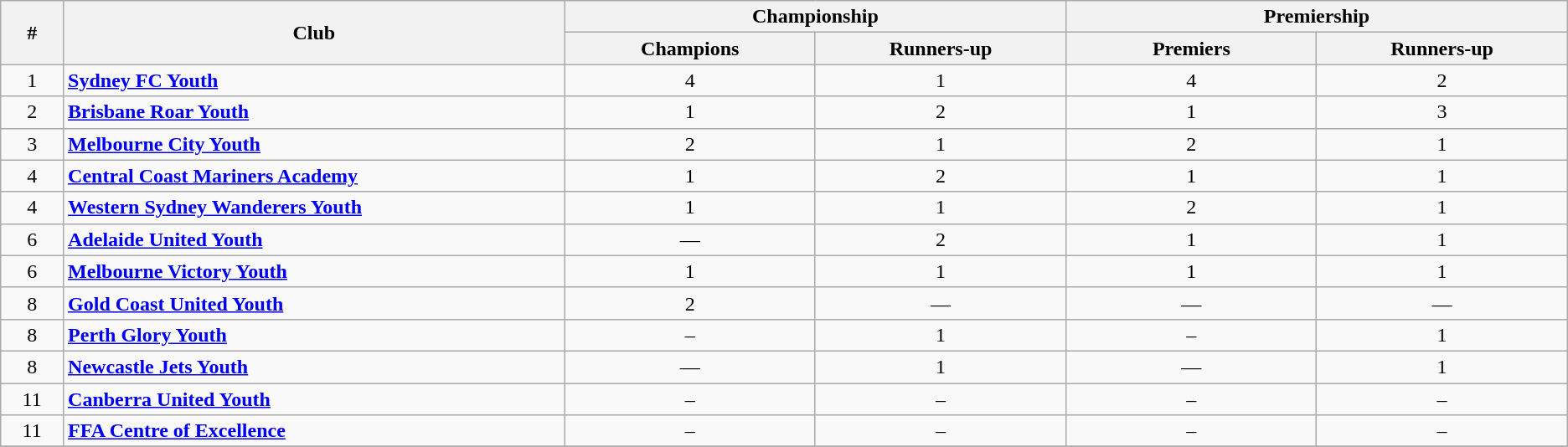<table class="wikitable" style="text-align: center;">
<tr>
<th rowspan=2 width=2%>#</th>
<th rowspan=2 width=16%>Club</th>
<th colspan=2 width=16%>Championship</th>
<th colspan=2 width=16%>Premiership</th>
</tr>
<tr>
<th width=8%>Champions</th>
<th width=8%>Runners-up</th>
<th width=8%>Premiers</th>
<th width=8%>Runners-up</th>
</tr>
<tr>
<td>1</td>
<td align="left"><strong><a href='#'>Sydney FC Youth</a></strong></td>
<td>4</td>
<td>1</td>
<td>4</td>
<td>2</td>
</tr>
<tr>
<td>2</td>
<td align="left"><strong><a href='#'>Brisbane Roar Youth</a></strong></td>
<td>1</td>
<td>2</td>
<td>1</td>
<td>3</td>
</tr>
<tr>
<td>3</td>
<td align="left"><strong><a href='#'>Melbourne City Youth</a></strong></td>
<td>2</td>
<td>1</td>
<td>2</td>
<td>1</td>
</tr>
<tr>
<td>4</td>
<td align="left"><strong><a href='#'>Central Coast Mariners Academy</a></strong></td>
<td>1</td>
<td>2</td>
<td>1</td>
<td>1</td>
</tr>
<tr>
<td>4</td>
<td align="left"><strong><a href='#'>Western Sydney Wanderers Youth</a></strong></td>
<td>1</td>
<td>1</td>
<td>2</td>
<td>1</td>
</tr>
<tr>
<td>6</td>
<td align="left"><strong><a href='#'>Adelaide United Youth</a></strong></td>
<td>—</td>
<td>2</td>
<td>1</td>
<td>1</td>
</tr>
<tr>
<td>6</td>
<td align="left"><strong><a href='#'>Melbourne Victory Youth</a></strong></td>
<td>1</td>
<td>1</td>
<td>1</td>
<td>1</td>
</tr>
<tr>
<td>8</td>
<td align="left"><strong><a href='#'>Gold Coast United Youth</a></strong></td>
<td>2</td>
<td>—</td>
<td>—</td>
<td>—</td>
</tr>
<tr>
<td>8</td>
<td align="left"><strong><a href='#'>Perth Glory Youth</a></strong></td>
<td>–</td>
<td>1</td>
<td>–</td>
<td>1</td>
</tr>
<tr>
<td>8</td>
<td align="left"><strong><a href='#'>Newcastle Jets Youth</a></strong></td>
<td>—</td>
<td>1</td>
<td>—</td>
<td>1</td>
</tr>
<tr>
<td>11</td>
<td align="left"><strong><a href='#'>Canberra United Youth</a></strong></td>
<td>–</td>
<td>–</td>
<td>–</td>
<td>–</td>
</tr>
<tr>
<td>11</td>
<td align="left"><strong><a href='#'>FFA Centre of Excellence</a></strong></td>
<td>–</td>
<td>–</td>
<td>–</td>
<td>–</td>
</tr>
<tr>
</tr>
</table>
